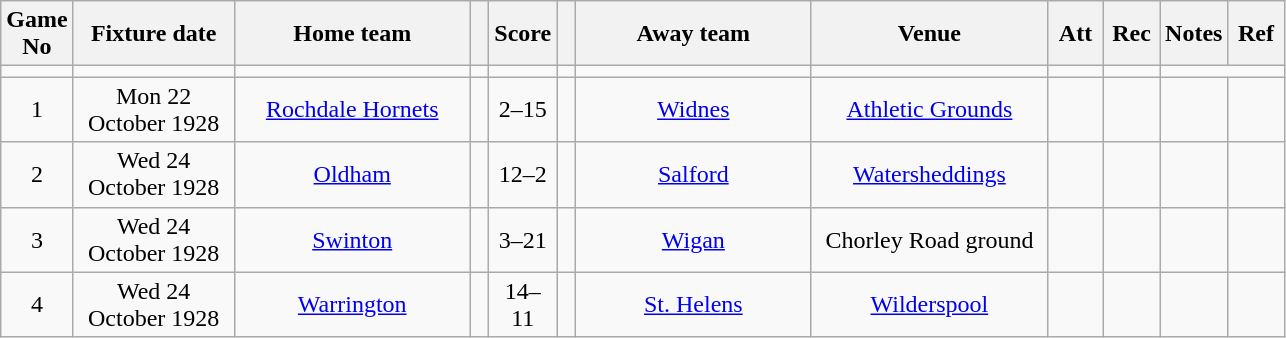<table class="wikitable" style="text-align:center;">
<tr>
<th width=20 abbr="No">Game No</th>
<th width=100 abbr="Date">Fixture date</th>
<th width=150 abbr="Home team">Home team</th>
<th width=5 abbr="space"></th>
<th width=20 abbr="Score">Score</th>
<th width=5 abbr="space"></th>
<th width=150 abbr="Away team">Away team</th>
<th width=150 abbr="Venue">Venue</th>
<th width=30 abbr="Att">Att</th>
<th width=30 abbr="Rec">Rec</th>
<th width=20 abbr="Notes">Notes</th>
<th width=30 abbr="Ref">Ref</th>
</tr>
<tr>
<td></td>
<td></td>
<td></td>
<td></td>
<td></td>
<td></td>
<td></td>
<td></td>
<td></td>
<td></td>
</tr>
<tr>
<td>1</td>
<td>Mon 22 October 1928</td>
<td><a href='#'>Rochdale Hornets</a></td>
<td></td>
<td>2–15</td>
<td></td>
<td><a href='#'>Widnes</a></td>
<td><a href='#'>Athletic Grounds</a></td>
<td></td>
<td></td>
<td></td>
<td></td>
</tr>
<tr>
<td>2</td>
<td>Wed 24 October 1928</td>
<td><a href='#'>Oldham</a></td>
<td></td>
<td>12–2</td>
<td></td>
<td><a href='#'>Salford</a></td>
<td><a href='#'>Watersheddings</a></td>
<td></td>
<td></td>
<td></td>
<td></td>
</tr>
<tr>
<td>3</td>
<td>Wed 24 October 1928</td>
<td><a href='#'>Swinton</a></td>
<td></td>
<td>3–21</td>
<td></td>
<td><a href='#'>Wigan</a></td>
<td>Chorley Road ground</td>
<td></td>
<td></td>
<td></td>
<td></td>
</tr>
<tr>
<td>4</td>
<td>Wed 24 October 1928</td>
<td><a href='#'>Warrington</a></td>
<td></td>
<td>14–11</td>
<td></td>
<td><a href='#'>St. Helens</a></td>
<td><a href='#'>Wilderspool</a></td>
<td></td>
<td></td>
<td></td>
<td></td>
</tr>
</table>
